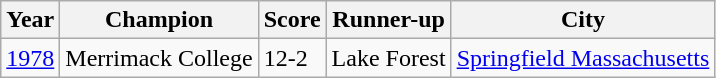<table class="wikitable sortable">
<tr>
<th>Year</th>
<th>Champion</th>
<th>Score</th>
<th>Runner-up</th>
<th>City</th>
</tr>
<tr>
<td><a href='#'>1978</a></td>
<td>Merrimack College</td>
<td>12-2</td>
<td>Lake Forest</td>
<td><a href='#'>Springfield Massachusetts</a></td>
</tr>
</table>
